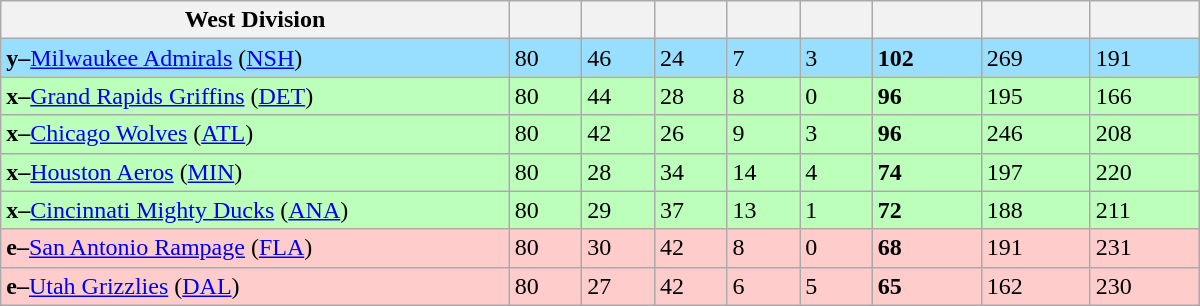<table class="wikitable" style="width:50em">
<tr>
<th width="35%">West Division</th>
<th width="5%"></th>
<th width="5%"></th>
<th width="5%"></th>
<th width="5%"></th>
<th width="5%"></th>
<th width="7.5%"></th>
<th width="7.5%"></th>
<th width="7.5%"></th>
</tr>
<tr bgcolor="#97DEFF">
<td><strong>y–</strong><a href='#'>Milwaukee Admirals</a> (<a href='#'>NSH</a>)</td>
<td>80</td>
<td>46</td>
<td>24</td>
<td>7</td>
<td>3</td>
<td><strong>102</strong></td>
<td>269</td>
<td>191</td>
</tr>
<tr bgcolor="#bbffbb">
<td><strong>x–</strong><a href='#'>Grand Rapids Griffins</a> (<a href='#'>DET</a>)</td>
<td>80</td>
<td>44</td>
<td>28</td>
<td>8</td>
<td>0</td>
<td><strong>96</strong></td>
<td>195</td>
<td>166</td>
</tr>
<tr bgcolor="#bbffbb">
<td><strong>x–</strong><a href='#'>Chicago Wolves</a> (<a href='#'>ATL</a>)</td>
<td>80</td>
<td>42</td>
<td>26</td>
<td>9</td>
<td>3</td>
<td><strong>96</strong></td>
<td>246</td>
<td>208</td>
</tr>
<tr bgcolor="#bbffbb">
<td><strong>x–</strong><a href='#'>Houston Aeros</a> (<a href='#'>MIN</a>)</td>
<td>80</td>
<td>28</td>
<td>34</td>
<td>14</td>
<td>4</td>
<td><strong>74</strong></td>
<td>197</td>
<td>220</td>
</tr>
<tr bgcolor="#bbffbb">
<td><strong>x–</strong><a href='#'>Cincinnati Mighty Ducks</a> (<a href='#'>ANA</a>)</td>
<td>80</td>
<td>29</td>
<td>37</td>
<td>13</td>
<td>1</td>
<td><strong>72</strong></td>
<td>188</td>
<td>211</td>
</tr>
<tr bgcolor="#ffcccc">
<td><strong>e–</strong><a href='#'>San Antonio Rampage</a> (<a href='#'>FLA</a>)</td>
<td>80</td>
<td>30</td>
<td>42</td>
<td>8</td>
<td>0</td>
<td><strong>68</strong></td>
<td>191</td>
<td>231</td>
</tr>
<tr bgcolor="#ffcccc">
<td><strong>e–</strong><a href='#'>Utah Grizzlies</a> (<a href='#'>DAL</a>)</td>
<td>80</td>
<td>27</td>
<td>42</td>
<td>6</td>
<td>5</td>
<td><strong>65</strong></td>
<td>162</td>
<td>230</td>
</tr>
</table>
